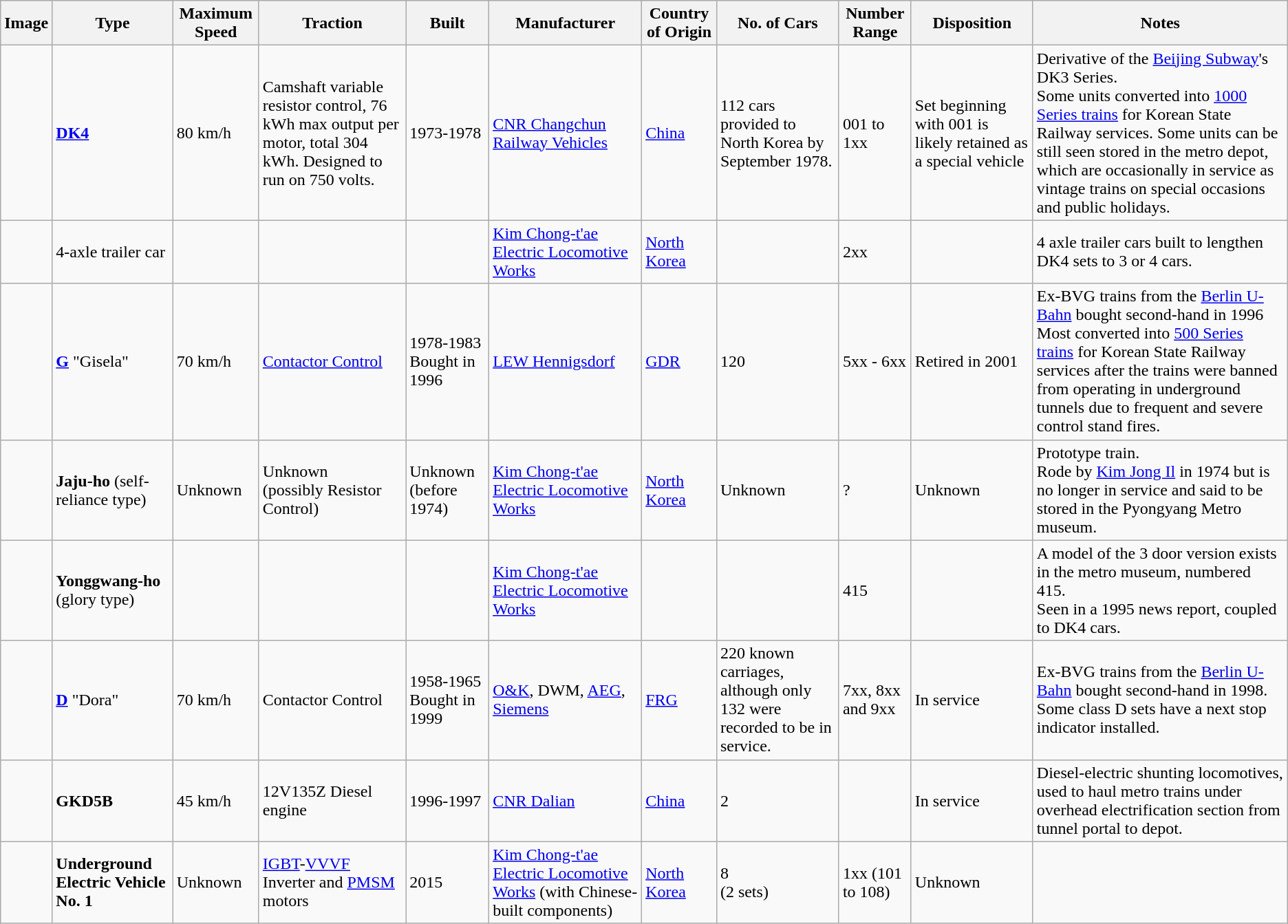<table class="wikitable">
<tr>
<th>Image</th>
<th>Type</th>
<th>Maximum Speed</th>
<th>Traction</th>
<th>Built</th>
<th>Manufacturer</th>
<th>Country of Origin</th>
<th>No. of Cars</th>
<th>Number Range</th>
<th>Disposition</th>
<th>Notes</th>
</tr>
<tr>
<td></td>
<td><strong><a href='#'>DK4</a></strong></td>
<td>80 km/h</td>
<td>Camshaft variable resistor control, 76 kWh max output per motor, total 304 kWh. Designed to run on 750 volts.</td>
<td>1973-1978</td>
<td><a href='#'>CNR Changchun Railway Vehicles</a></td>
<td><a href='#'>China</a></td>
<td>112 cars   provided to North Korea by September 1978.</td>
<td>001 to 1xx</td>
<td>Set beginning with 001 is likely retained as a special vehicle</td>
<td>Derivative of the <a href='#'>Beijing Subway</a>'s DK3 Series.<br>Some units converted into <a href='#'>1000 Series trains</a> for Korean State Railway services.  Some units can be still seen stored in the metro depot, which are occasionally in service as vintage trains on special occasions and public holidays.</td>
</tr>
<tr>
<td></td>
<td>4-axle trailer car</td>
<td></td>
<td></td>
<td></td>
<td><a href='#'>Kim Chong-t'ae Electric Locomotive Works</a></td>
<td><a href='#'>North Korea</a></td>
<td></td>
<td>2xx</td>
<td></td>
<td>4 axle trailer cars built to lengthen DK4 sets to 3 or 4 cars.</td>
</tr>
<tr>
<td></td>
<td><strong><a href='#'>G</a></strong> "Gisela"</td>
<td>70 km/h</td>
<td><a href='#'>Contactor Control</a></td>
<td>1978-1983<br>Bought in 1996</td>
<td><a href='#'>LEW Hennigsdorf</a></td>
<td><a href='#'>GDR</a></td>
<td>120</td>
<td>5xx - 6xx</td>
<td>Retired in 2001</td>
<td>Ex-BVG trains from the <a href='#'>Berlin U-Bahn</a> bought second-hand in 1996<br>Most converted into <a href='#'>500 Series trains</a> for Korean State Railway services after the trains were banned from operating in underground tunnels due to frequent and severe control stand fires.</td>
</tr>
<tr>
<td></td>
<td><strong>Jaju-ho</strong> (self-reliance type)</td>
<td>Unknown</td>
<td>Unknown<br>(possibly Resistor Control)</td>
<td>Unknown (before 1974)</td>
<td><a href='#'>Kim Chong-t'ae Electric Locomotive Works</a></td>
<td><a href='#'>North Korea</a></td>
<td>Unknown</td>
<td>?</td>
<td>Unknown</td>
<td>Prototype train.<br>Rode by <a href='#'>Kim Jong Il</a>  in 1974 but is no longer in service and said to be stored in the Pyongyang Metro museum.</td>
</tr>
<tr>
<td></td>
<td><strong>Yonggwang-ho</strong> (glory type)</td>
<td></td>
<td></td>
<td></td>
<td><a href='#'>Kim Chong-t'ae Electric Locomotive Works</a></td>
<td></td>
<td></td>
<td>415</td>
<td></td>
<td>A model of the 3 door version exists in the metro museum, numbered 415.<br>Seen in a 1995 news report, coupled to DK4 cars.</td>
</tr>
<tr>
<td></td>
<td><strong><a href='#'>D</a></strong> "Dora"</td>
<td>70 km/h</td>
<td>Contactor Control</td>
<td>1958-1965<br>Bought in 1999</td>
<td><a href='#'>O&K</a>, DWM, <a href='#'>AEG</a>, <a href='#'>Siemens</a></td>
<td><a href='#'>FRG</a></td>
<td>220 known carriages, although only 132 were recorded to be in service.</td>
<td>7xx, 8xx and 9xx</td>
<td>In service</td>
<td>Ex-BVG trains from the <a href='#'>Berlin U-Bahn</a> bought second-hand in 1998.<br>Some class D sets have a next stop indicator installed.</td>
</tr>
<tr>
<td></td>
<td><strong>GKD5B</strong></td>
<td>45 km/h</td>
<td>12V135Z Diesel engine</td>
<td>1996-1997</td>
<td><a href='#'>CNR Dalian</a></td>
<td><a href='#'>China</a></td>
<td>2</td>
<td></td>
<td>In service</td>
<td>Diesel-electric shunting locomotives, used to haul metro trains under overhead electrification section from tunnel portal to depot.</td>
</tr>
<tr>
<td></td>
<td><strong>Underground Electric Vehicle No. 1</strong></td>
<td>Unknown</td>
<td><a href='#'>IGBT</a>-<a href='#'>VVVF</a> Inverter and <a href='#'>PMSM</a> motors</td>
<td>2015</td>
<td><a href='#'>Kim Chong-t'ae Electric Locomotive Works</a> (with Chinese-built components)</td>
<td><a href='#'>North Korea</a></td>
<td>8<br>(2 sets)</td>
<td>1xx (101 to 108)</td>
<td>Unknown</td>
<td></td>
</tr>
</table>
